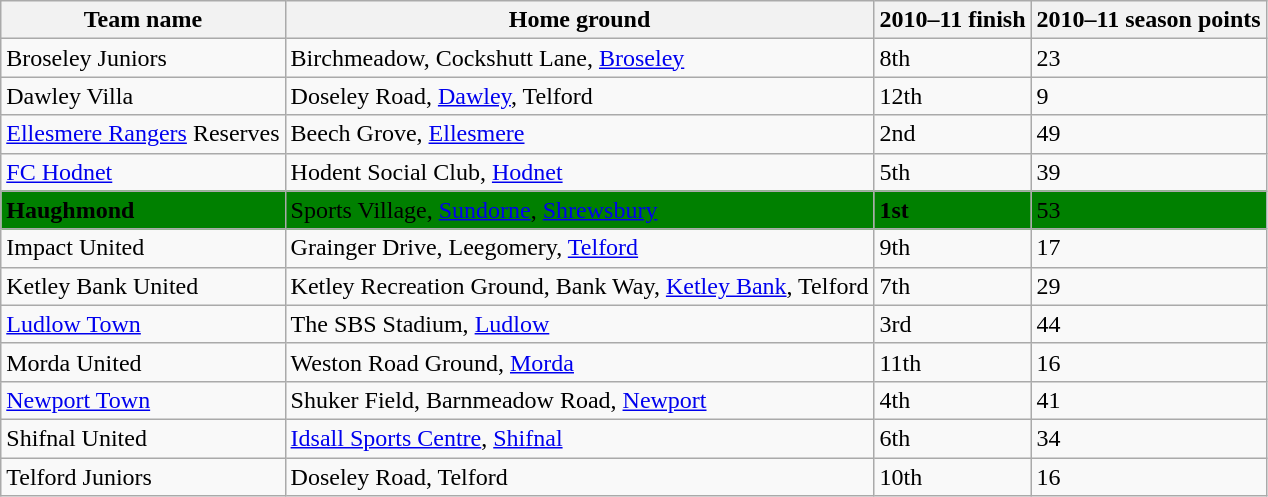<table border=0 cellpadding=0 cellspacing=0>
<tr>
<td valign="top"><br><table class="wikitable sortable" style="textalign-center">
<tr>
<th>Team name</th>
<th>Home ground</th>
<th>2010–11 finish</th>
<th>2010–11 season points</th>
</tr>
<tr>
<td>Broseley Juniors</td>
<td>Birchmeadow, Cockshutt Lane, <a href='#'>Broseley</a></td>
<td>8th</td>
<td>23</td>
</tr>
<tr>
<td>Dawley Villa</td>
<td>Doseley Road, <a href='#'>Dawley</a>, Telford</td>
<td>12th</td>
<td>9</td>
</tr>
<tr>
<td><a href='#'>Ellesmere Rangers</a> Reserves</td>
<td>Beech Grove, <a href='#'>Ellesmere</a></td>
<td>2nd</td>
<td>49</td>
</tr>
<tr>
<td><a href='#'>FC Hodnet</a></td>
<td>Hodent Social Club, <a href='#'>Hodnet</a></td>
<td>5th</td>
<td>39</td>
</tr>
<tr bgcolor=green>
<td><strong>Haughmond</strong></td>
<td>Sports Village, <a href='#'>Sundorne</a>, <a href='#'>Shrewsbury</a></td>
<td><strong>1st</strong></td>
<td>53</td>
</tr>
<tr>
<td>Impact United</td>
<td>Grainger Drive, Leegomery, <a href='#'>Telford</a></td>
<td>9th</td>
<td>17</td>
</tr>
<tr>
<td>Ketley Bank United</td>
<td>Ketley Recreation Ground, Bank Way, <a href='#'>Ketley Bank</a>, Telford</td>
<td>7th</td>
<td>29</td>
</tr>
<tr>
<td><a href='#'>Ludlow Town</a></td>
<td>The SBS Stadium, <a href='#'>Ludlow</a></td>
<td>3rd</td>
<td>44</td>
</tr>
<tr>
<td>Morda United</td>
<td>Weston Road Ground, <a href='#'>Morda</a></td>
<td>11th</td>
<td>16</td>
</tr>
<tr>
<td><a href='#'>Newport Town</a></td>
<td>Shuker Field, Barnmeadow Road, <a href='#'>Newport</a></td>
<td>4th</td>
<td>41</td>
</tr>
<tr>
<td>Shifnal United</td>
<td><a href='#'>Idsall Sports Centre</a>, <a href='#'>Shifnal</a></td>
<td>6th</td>
<td>34</td>
</tr>
<tr>
<td>Telford Juniors</td>
<td>Doseley Road, Telford</td>
<td>10th</td>
<td>16</td>
</tr>
</table>
</td>
</tr>
</table>
